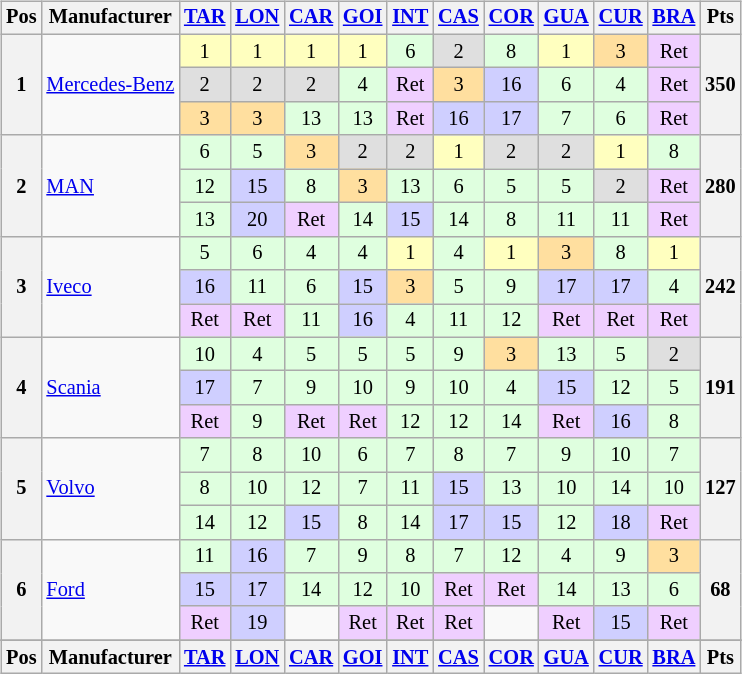<table>
<tr>
<td valign="top"><br><table align="left"| class="wikitable" style="font-size: 85%; text-align: center">
<tr valign="top">
<th valign="middle">Pos</th>
<th valign="middle">Manufacturer</th>
<th><a href='#'>TAR</a></th>
<th><a href='#'>LON</a></th>
<th><a href='#'>CAR</a></th>
<th><a href='#'>GOI</a></th>
<th><a href='#'>INT</a></th>
<th><a href='#'>CAS</a></th>
<th><a href='#'>COR</a></th>
<th><a href='#'>GUA</a></th>
<th><a href='#'>CUR</a></th>
<th><a href='#'>BRA</a></th>
<th valign="middle">Pts</th>
</tr>
<tr>
<th rowspan=3>1</th>
<td align="left" rowspan=3><a href='#'>Mercedes-Benz</a></td>
<td style="background:#FFFFBF;">1</td>
<td style="background:#FFFFBF;">1</td>
<td style="background:#FFFFBF;">1</td>
<td style="background:#FFFFBF;">1</td>
<td style="background:#DFFFDF;">6</td>
<td style="background:#DFDFDF;">2</td>
<td style="background:#DFFFDF;">8</td>
<td style="background:#FFFFBF;">1</td>
<td style="background:#FFDF9F;">3</td>
<td style="background:#EFCFFF;">Ret</td>
<th rowspan=3>350</th>
</tr>
<tr>
<td style="background:#DFDFDF;">2</td>
<td style="background:#DFDFDF;">2</td>
<td style="background:#DFDFDF;">2</td>
<td style="background:#DFFFDF;">4</td>
<td style="background:#EFCFFF;">Ret</td>
<td style="background:#FFDF9F;">3</td>
<td style="background:#CFCFFF;">16</td>
<td style="background:#DFFFDF;">6</td>
<td style="background:#DFFFDF;">4</td>
<td style="background:#EFCFFF;">Ret</td>
</tr>
<tr>
<td style="background:#FFDF9F;">3</td>
<td style="background:#FFDF9F;">3</td>
<td style="background:#DFFFDF;">13</td>
<td style="background:#DFFFDF;">13</td>
<td style="background:#EFCFFF;">Ret</td>
<td style="background:#CFCFFF;">16</td>
<td style="background:#CFCFFF;">17</td>
<td style="background:#DFFFDF;">7</td>
<td style="background:#DFFFDF;">6</td>
<td style="background:#EFCFFF;">Ret</td>
</tr>
<tr>
<th rowspan=3>2</th>
<td align="left" rowspan=3><a href='#'>MAN</a></td>
<td style="background:#DFFFDF;">6</td>
<td style="background:#DFFFDF;">5</td>
<td style="background:#FFDF9F;">3</td>
<td style="background:#DFDFDF;">2</td>
<td style="background:#DFDFDF;">2</td>
<td style="background:#FFFFBF;">1</td>
<td style="background:#DFDFDF;">2</td>
<td style="background:#DFDFDF;">2</td>
<td style="background:#FFFFBF;">1</td>
<td style="background:#DFFFDF;">8</td>
<th rowspan=3>280</th>
</tr>
<tr>
<td style="background:#DFFFDF;">12</td>
<td style="background:#CFCFFF;">15</td>
<td style="background:#DFFFDF;">8</td>
<td style="background:#FFDF9F;">3</td>
<td style="background:#DFFFDF;">13</td>
<td style="background:#DFFFDF;">6</td>
<td style="background:#DFFFDF;">5</td>
<td style="background:#DFFFDF;">5</td>
<td style="background:#DFDFDF;">2</td>
<td style="background:#EFCFFF;">Ret</td>
</tr>
<tr>
<td style="background:#DFFFDF;">13</td>
<td style="background:#CFCFFF;">20</td>
<td style="background:#EFCFFF;">Ret</td>
<td style="background:#DFFFDF;">14</td>
<td style="background:#CFCFFF;">15</td>
<td style="background:#DFFFDF;">14</td>
<td style="background:#DFFFDF;">8</td>
<td style="background:#DFFFDF;">11</td>
<td style="background:#DFFFDF;">11</td>
<td style="background:#EFCFFF;">Ret</td>
</tr>
<tr>
<th rowspan=3>3</th>
<td align="left" rowspan=3><a href='#'>Iveco</a></td>
<td style="background:#DFFFDF;">5</td>
<td style="background:#DFFFDF;">6</td>
<td style="background:#DFFFDF;">4</td>
<td style="background:#DFFFDF;">4</td>
<td style="background:#FFFFBF;">1</td>
<td style="background:#DFFFDF;">4</td>
<td style="background:#FFFFBF;">1</td>
<td style="background:#FFDF9F;">3</td>
<td style="background:#DFFFDF;">8</td>
<td style="background:#FFFFBF;">1</td>
<th rowspan=3>242</th>
</tr>
<tr>
<td style="background:#CFCFFF;">16</td>
<td style="background:#DFFFDF;">11</td>
<td style="background:#DFFFDF;">6</td>
<td style="background:#CFCFFF;">15</td>
<td style="background:#FFDF9F;">3</td>
<td style="background:#DFFFDF;">5</td>
<td style="background:#DFFFDF;">9</td>
<td style="background:#CFCFFF;">17</td>
<td style="background:#CFCFFF;">17</td>
<td style="background:#DFFFDF;">4</td>
</tr>
<tr>
<td style="background:#EFCFFF;">Ret</td>
<td style="background:#EFCFFF;">Ret</td>
<td style="background:#DFFFDF;">11</td>
<td style="background:#CFCFFF;">16</td>
<td style="background:#DFFFDF;">4</td>
<td style="background:#DFFFDF;">11</td>
<td style="background:#DFFFDF;">12</td>
<td style="background:#EFCFFF;">Ret</td>
<td style="background:#EFCFFF;">Ret</td>
<td style="background:#EFCFFF;">Ret</td>
</tr>
<tr>
<th rowspan=3>4</th>
<td align="left" rowspan=3><a href='#'>Scania</a></td>
<td style="background:#DFFFDF;">10</td>
<td style="background:#DFFFDF;">4</td>
<td style="background:#DFFFDF;">5</td>
<td style="background:#DFFFDF;">5</td>
<td style="background:#DFFFDF;">5</td>
<td style="background:#DFFFDF;">9</td>
<td style="background:#FFDF9F;">3</td>
<td style="background:#DFFFDF;">13</td>
<td style="background:#DFFFDF;">5</td>
<td style="background:#DFDFDF;">2</td>
<th rowspan=3>191</th>
</tr>
<tr>
<td style="background:#CFCFFF;">17</td>
<td style="background:#DFFFDF;">7</td>
<td style="background:#DFFFDF;">9</td>
<td style="background:#DFFFDF;">10</td>
<td style="background:#DFFFDF;">9</td>
<td style="background:#DFFFDF;">10</td>
<td style="background:#DFFFDF;">4</td>
<td style="background:#CFCFFF;">15</td>
<td style="background:#DFFFDF;">12</td>
<td style="background:#DFFFDF;">5</td>
</tr>
<tr>
<td style="background:#EFCFFF;">Ret</td>
<td style="background:#DFFFDF;">9</td>
<td style="background:#EFCFFF;">Ret</td>
<td style="background:#EFCFFF;">Ret</td>
<td style="background:#DFFFDF;">12</td>
<td style="background:#DFFFDF;">12</td>
<td style="background:#DFFFDF;">14</td>
<td style="background:#EFCFFF;">Ret</td>
<td style="background:#CFCFFF;">16</td>
<td style="background:#DFFFDF;">8</td>
</tr>
<tr>
<th rowspan=3>5</th>
<td align="left" rowspan=3><a href='#'>Volvo</a></td>
<td style="background:#DFFFDF;">7</td>
<td style="background:#DFFFDF;">8</td>
<td style="background:#DFFFDF;">10</td>
<td style="background:#DFFFDF;">6</td>
<td style="background:#DFFFDF;">7</td>
<td style="background:#DFFFDF;">8</td>
<td style="background:#DFFFDF;">7</td>
<td style="background:#DFFFDF;">9</td>
<td style="background:#DFFFDF;">10</td>
<td style="background:#DFFFDF;">7</td>
<th rowspan=3>127</th>
</tr>
<tr>
<td style="background:#DFFFDF;">8</td>
<td style="background:#DFFFDF;">10</td>
<td style="background:#DFFFDF;">12</td>
<td style="background:#DFFFDF;">7</td>
<td style="background:#DFFFDF;">11</td>
<td style="background:#CFCFFF;">15</td>
<td style="background:#DFFFDF;">13</td>
<td style="background:#DFFFDF;">10</td>
<td style="background:#DFFFDF;">14</td>
<td style="background:#DFFFDF;">10</td>
</tr>
<tr>
<td style="background:#DFFFDF;">14</td>
<td style="background:#DFFFDF;">12</td>
<td style="background:#CFCFFF;">15</td>
<td style="background:#DFFFDF;">8</td>
<td style="background:#DFFFDF;">14</td>
<td style="background:#CFCFFF;">17</td>
<td style="background:#CFCFFF;">15</td>
<td style="background:#DFFFDF;">12</td>
<td style="background:#CFCFFF;">18</td>
<td style="background:#EFCFFF;">Ret</td>
</tr>
<tr>
<th rowspan=3>6</th>
<td align="left" rowspan=3><a href='#'>Ford</a></td>
<td style="background:#DFFFDF;">11</td>
<td style="background:#CFCFFF;">16</td>
<td style="background:#DFFFDF;">7</td>
<td style="background:#DFFFDF;">9</td>
<td style="background:#DFFFDF;">8</td>
<td style="background:#DFFFDF;">7</td>
<td style="background:#DFFFDF;">12</td>
<td style="background:#DFFFDF;">4</td>
<td style="background:#DFFFDF;">9</td>
<td style="background:#FFDF9F;">3</td>
<th rowspan=3>68</th>
</tr>
<tr>
<td style="background:#CFCFFF;">15</td>
<td style="background:#CFCFFF;">17</td>
<td style="background:#DFFFDF;">14</td>
<td style="background:#DFFFDF;">12</td>
<td style="background:#DFFFDF;">10</td>
<td style="background:#EFCFFF;">Ret</td>
<td style="background:#EFCFFF;">Ret</td>
<td style="background:#DFFFDF;">14</td>
<td style="background:#DFFFDF;">13</td>
<td style="background:#DFFFDF;">6</td>
</tr>
<tr>
<td style="background:#EFCFFF;">Ret</td>
<td style="background:#CFCFFF;">19</td>
<td></td>
<td style="background:#EFCFFF;">Ret</td>
<td style="background:#EFCFFF;">Ret</td>
<td style="background:#EFCFFF;">Ret</td>
<td></td>
<td style="background:#EFCFFF;">Ret</td>
<td style="background:#CFCFFF;">15</td>
<td style="background:#EFCFFF;">Ret</td>
</tr>
<tr>
</tr>
<tr valign="top">
<th valign="middle">Pos</th>
<th valign="middle">Manufacturer</th>
<th><a href='#'>TAR</a></th>
<th><a href='#'>LON</a></th>
<th><a href='#'>CAR</a></th>
<th><a href='#'>GOI</a></th>
<th><a href='#'>INT</a></th>
<th><a href='#'>CAS</a></th>
<th><a href='#'>COR</a></th>
<th><a href='#'>GUA</a></th>
<th><a href='#'>CUR</a></th>
<th><a href='#'>BRA</a></th>
<th valign="middle">Pts</th>
</tr>
</table>
</td>
<td valign="top"><br></td>
</tr>
</table>
